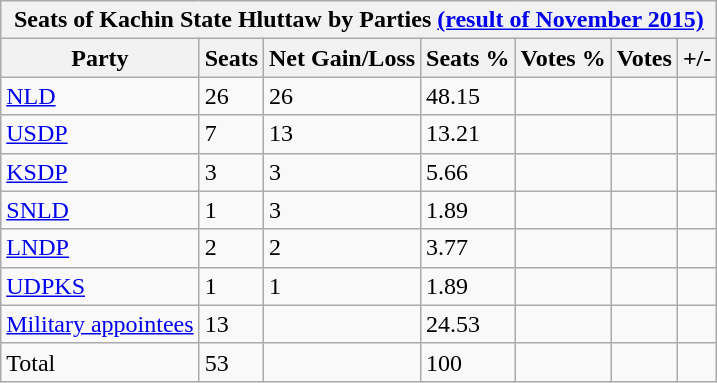<table class="wikitable">
<tr>
<th colspan="7">Seats of Kachin State Hluttaw by Parties <a href='#'>(result of November 2015)</a></th>
</tr>
<tr>
<th>Party</th>
<th>Seats</th>
<th>Net Gain/Loss</th>
<th>Seats %</th>
<th>Votes %</th>
<th>Votes</th>
<th>+/-</th>
</tr>
<tr>
<td><a href='#'>NLD</a></td>
<td>26</td>
<td>26</td>
<td>48.15</td>
<td></td>
<td></td>
<td></td>
</tr>
<tr>
<td><a href='#'>USDP</a></td>
<td>7</td>
<td>13</td>
<td>13.21</td>
<td></td>
<td></td>
<td></td>
</tr>
<tr>
<td><a href='#'>KSDP</a></td>
<td>3</td>
<td>3</td>
<td>5.66</td>
<td></td>
<td></td>
<td></td>
</tr>
<tr>
<td><a href='#'>SNLD</a></td>
<td>1</td>
<td>3</td>
<td>1.89</td>
<td></td>
<td></td>
<td></td>
</tr>
<tr>
<td><a href='#'>LNDP</a></td>
<td>2</td>
<td>2</td>
<td>3.77</td>
<td></td>
<td></td>
<td></td>
</tr>
<tr>
<td><a href='#'>UDPKS</a></td>
<td>1</td>
<td>1</td>
<td>1.89</td>
<td></td>
<td></td>
<td></td>
</tr>
<tr>
<td><a href='#'>Military appointees</a></td>
<td>13</td>
<td></td>
<td>24.53</td>
<td></td>
<td></td>
<td></td>
</tr>
<tr>
<td>Total</td>
<td>53</td>
<td></td>
<td>100</td>
<td></td>
<td></td>
<td></td>
</tr>
</table>
